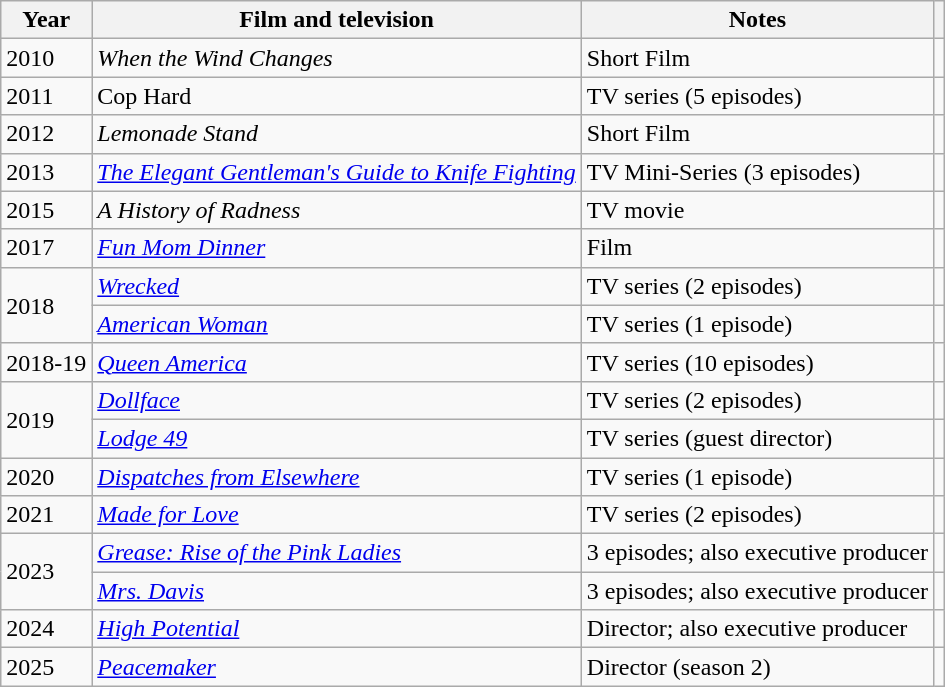<table class="wikitable sortable">
<tr>
<th>Year</th>
<th>Film and television</th>
<th>Notes</th>
<th></th>
</tr>
<tr>
<td>2010</td>
<td><em>When the Wind Changes</em></td>
<td>Short Film</td>
<td></td>
</tr>
<tr>
<td>2011</td>
<td>Cop Hard</td>
<td>TV series (5 episodes)</td>
<td></td>
</tr>
<tr>
<td>2012</td>
<td><em>Lemonade Stand</em></td>
<td>Short Film</td>
<td></td>
</tr>
<tr>
<td>2013</td>
<td><em><a href='#'>The Elegant Gentleman's Guide to Knife Fighting</a></em></td>
<td>TV Mini-Series (3 episodes)</td>
<td></td>
</tr>
<tr>
<td>2015</td>
<td><em>A History of Radness</em></td>
<td>TV movie</td>
<td></td>
</tr>
<tr>
<td>2017</td>
<td><em><a href='#'>Fun Mom Dinner</a></em></td>
<td>Film</td>
<td></td>
</tr>
<tr>
<td rowspan="2">2018</td>
<td><em><a href='#'>Wrecked</a></em></td>
<td>TV series (2 episodes)</td>
<td></td>
</tr>
<tr>
<td><em><a href='#'>American Woman</a></em></td>
<td>TV series (1 episode)</td>
<td></td>
</tr>
<tr>
<td>2018-19</td>
<td><em><a href='#'>Queen America</a></em></td>
<td>TV series (10 episodes)</td>
<td></td>
</tr>
<tr>
<td rowspan="2">2019</td>
<td><em><a href='#'>Dollface</a></em></td>
<td>TV series (2 episodes)</td>
<td></td>
</tr>
<tr>
<td><em><a href='#'>Lodge 49</a></em></td>
<td>TV series (guest director)</td>
<td></td>
</tr>
<tr>
<td>2020</td>
<td><em><a href='#'>Dispatches from Elsewhere</a></em></td>
<td>TV series (1 episode)</td>
<td></td>
</tr>
<tr>
<td>2021</td>
<td><em><a href='#'>Made for Love</a></em></td>
<td>TV series (2 episodes)</td>
<td></td>
</tr>
<tr>
<td rowspan="2">2023</td>
<td><em><a href='#'>Grease: Rise of the Pink Ladies</a></em></td>
<td>3 episodes; also executive producer</td>
<td></td>
</tr>
<tr>
<td><em><a href='#'>Mrs. Davis</a></em></td>
<td>3 episodes; also executive producer</td>
<td></td>
</tr>
<tr>
<td>2024</td>
<td><em><a href='#'>High Potential</a></em></td>
<td>Director; also executive producer</td>
<td align="center"></td>
</tr>
<tr>
<td>2025</td>
<td><em><a href='#'>Peacemaker</a></em></td>
<td>Director (season 2)</td>
<td></td>
</tr>
</table>
